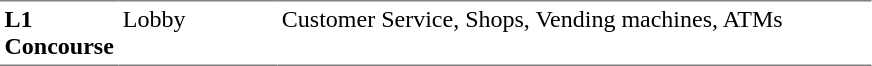<table table border=0 cellspacing=0 cellpadding=3>
<tr>
<td style="border-bottom:solid 1px gray; border-top:solid 1px gray;" valign=top width=50><strong>L1<br>Concourse</strong></td>
<td style="border-bottom:solid 1px gray; border-top:solid 1px gray;" valign=top width=100>Lobby</td>
<td style="border-bottom:solid 1px gray; border-top:solid 1px gray;" valign=top width=390>Customer Service, Shops, Vending machines, ATMs</td>
</tr>
</table>
